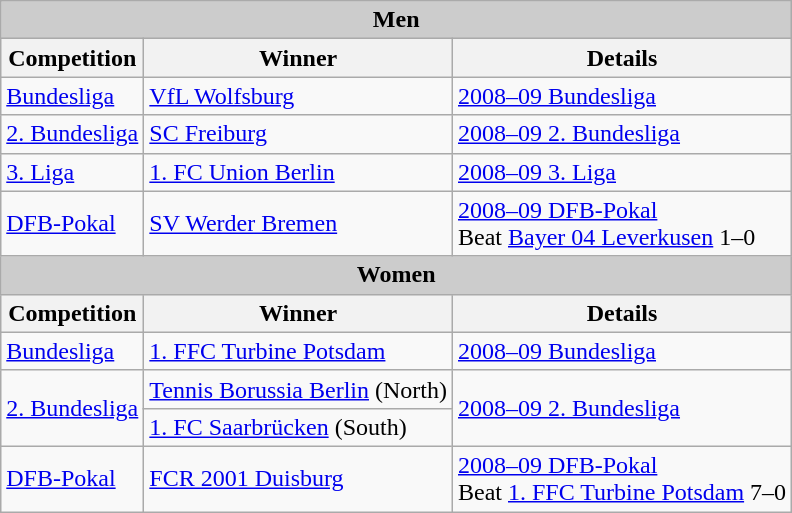<table class="wikitable">
<tr>
<td colspan="3" style="text-align:center; background-color:#CCCCCC;"><strong>Men</strong></td>
</tr>
<tr>
<th>Competition</th>
<th>Winner</th>
<th>Details</th>
</tr>
<tr>
<td><a href='#'>Bundesliga</a></td>
<td><a href='#'>VfL Wolfsburg</a></td>
<td><a href='#'>2008–09 Bundesliga</a></td>
</tr>
<tr>
<td><a href='#'>2. Bundesliga</a></td>
<td><a href='#'>SC Freiburg</a></td>
<td><a href='#'>2008–09 2. Bundesliga</a></td>
</tr>
<tr>
<td><a href='#'>3. Liga</a></td>
<td><a href='#'>1. FC Union Berlin</a></td>
<td><a href='#'>2008–09 3. Liga</a></td>
</tr>
<tr>
<td><a href='#'>DFB-Pokal</a></td>
<td><a href='#'>SV Werder Bremen</a></td>
<td><a href='#'>2008–09 DFB-Pokal</a><br>Beat <a href='#'>Bayer 04 Leverkusen</a> 1–0</td>
</tr>
<tr>
<td colspan="3" style="text-align:center; background-color:#CCCCCC;"><strong>Women</strong></td>
</tr>
<tr>
<th>Competition</th>
<th>Winner</th>
<th>Details</th>
</tr>
<tr>
<td><a href='#'>Bundesliga</a></td>
<td><a href='#'>1. FFC Turbine Potsdam</a></td>
<td><a href='#'>2008–09 Bundesliga</a></td>
</tr>
<tr>
<td rowspan="2"><a href='#'>2. Bundesliga</a></td>
<td><a href='#'>Tennis Borussia Berlin</a> (North)</td>
<td rowspan="2"><a href='#'>2008–09 2. Bundesliga</a></td>
</tr>
<tr>
<td><a href='#'>1. FC Saarbrücken</a> (South)</td>
</tr>
<tr>
<td><a href='#'>DFB-Pokal</a></td>
<td><a href='#'>FCR 2001 Duisburg</a></td>
<td><a href='#'>2008–09 DFB-Pokal</a><br>Beat <a href='#'>1. FFC Turbine Potsdam</a> 7–0</td>
</tr>
</table>
